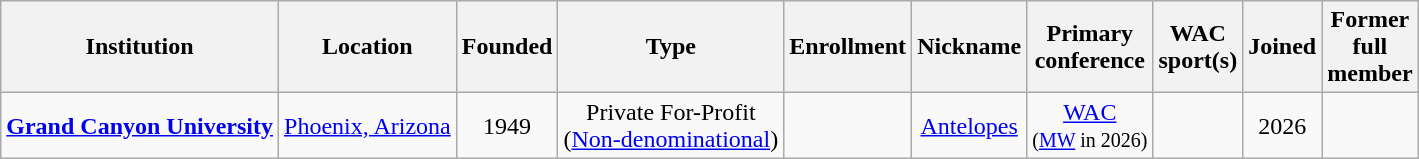<table class="wikitable sortable" style="text-align: center">
<tr>
<th>Institution</th>
<th>Location</th>
<th>Founded</th>
<th>Type</th>
<th>Enrollment</th>
<th>Nickname</th>
<th>Primary<br>conference</th>
<th>WAC<br>sport(s)</th>
<th>Joined</th>
<th>Former<br>full<br>member</th>
</tr>
<tr>
<td><strong><a href='#'>Grand Canyon University</a></strong></td>
<td><a href='#'>Phoenix, Arizona</a></td>
<td>1949</td>
<td>Private For-Profit<br>(<a href='#'>Non-denominational</a>)</td>
<td></td>
<td><a href='#'>Antelopes</a></td>
<td><a href='#'>WAC</a><br><small>(<a href='#'>MW</a> in 2026)</small></td>
<td></td>
<td>2026</td>
<td></td>
</tr>
</table>
